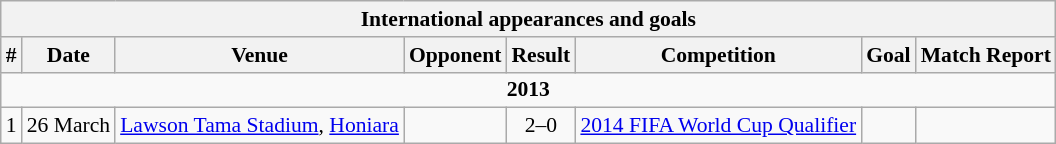<table class="wikitable collapsible collapsed" style="font-size:90%">
<tr>
<th colspan="8"><strong>International appearances and goals</strong></th>
</tr>
<tr>
<th>#</th>
<th>Date</th>
<th>Venue</th>
<th>Opponent</th>
<th>Result</th>
<th>Competition</th>
<th>Goal</th>
<th>Match Report</th>
</tr>
<tr>
<td colspan=8 align=center><strong>2013</strong></td>
</tr>
<tr>
<td align=center>1</td>
<td>26 March</td>
<td><a href='#'>Lawson Tama Stadium</a>, <a href='#'>Honiara</a></td>
<td></td>
<td align=center>2–0</td>
<td><a href='#'>2014 FIFA World Cup Qualifier</a></td>
<td></td>
<td></td>
</tr>
</table>
